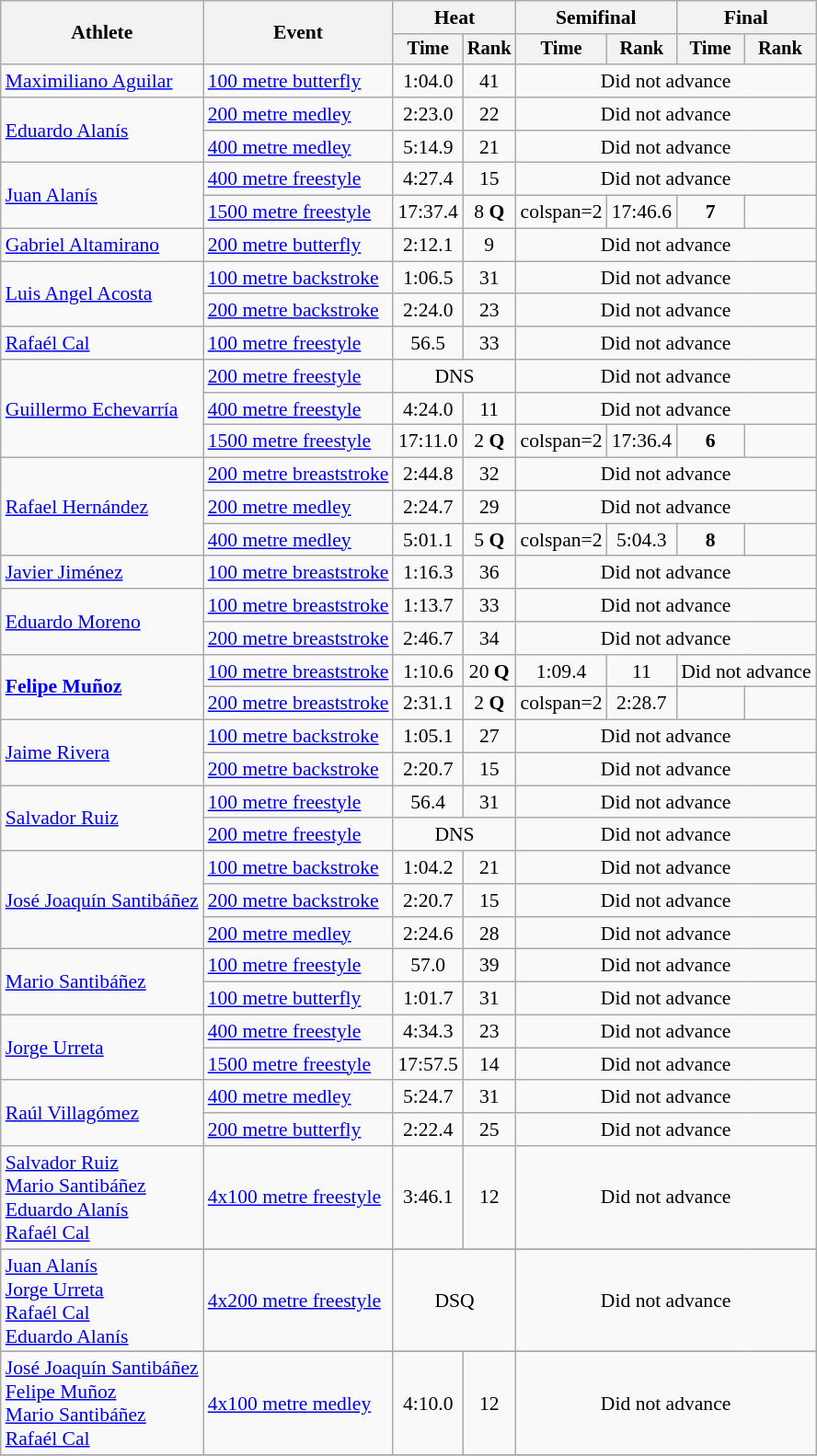<table class=wikitable style="font-size:90%">
<tr>
<th rowspan="2">Athlete</th>
<th rowspan="2">Event</th>
<th colspan="2">Heat</th>
<th colspan="2">Semifinal</th>
<th colspan="2">Final</th>
</tr>
<tr style="font-size:95%">
<th>Time</th>
<th>Rank</th>
<th>Time</th>
<th>Rank</th>
<th>Time</th>
<th>Rank</th>
</tr>
<tr align=center>
<td align=left rowspan=1><a href='#'>Maximiliano Aguilar</a></td>
<td align=left><a href='#'>100 metre butterfly</a></td>
<td>1:04.0</td>
<td align=center>41</td>
<td colspan=4 align=center>Did not advance</td>
</tr>
<tr align=center>
<td align=left rowspan=2><a href='#'>Eduardo Alanís</a></td>
<td align=left><a href='#'>200 metre medley</a></td>
<td>2:23.0</td>
<td align=center>22</td>
<td colspan=4 align=center>Did not advance</td>
</tr>
<tr align=center>
<td align=left><a href='#'>400 metre medley</a></td>
<td>5:14.9</td>
<td align=center>21</td>
<td colspan=4 align=center>Did not advance</td>
</tr>
<tr align=center>
<td align=left rowspan=2><a href='#'>Juan Alanís</a></td>
<td align=left><a href='#'>400 metre freestyle</a></td>
<td>4:27.4</td>
<td align=center>15</td>
<td colspan=4 align=center>Did not advance</td>
</tr>
<tr>
<td align=left><a href='#'>1500 metre freestyle</a></td>
<td>17:37.4</td>
<td align=center>8 <strong>Q</strong></td>
<td>colspan=2 </td>
<td>17:46.6</td>
<td align=center><strong>7</strong></td>
</tr>
<tr align=center>
<td align=left rowspan=1><a href='#'>Gabriel Altamirano</a></td>
<td align=left><a href='#'>200 metre butterfly</a></td>
<td>2:12.1</td>
<td align=center>9</td>
<td colspan=4 align=center>Did not advance</td>
</tr>
<tr align=center>
<td align=left rowspan=2><a href='#'>Luis Angel Acosta</a></td>
<td align=left><a href='#'>100 metre backstroke</a></td>
<td>1:06.5</td>
<td align=center>31</td>
<td colspan=4 align=center>Did not advance</td>
</tr>
<tr align=center>
<td align=left><a href='#'>200 metre backstroke</a></td>
<td>2:24.0</td>
<td align=center>23</td>
<td colspan=4 align=center>Did not advance</td>
</tr>
<tr align=center>
<td align=left rowspan=1><a href='#'>Rafaél Cal</a></td>
<td align=left><a href='#'>100 metre freestyle</a></td>
<td>56.5</td>
<td align=center>33</td>
<td colspan=4 align=center>Did not advance</td>
</tr>
<tr align=center>
<td align=left rowspan=3><a href='#'>Guillermo Echevarría</a></td>
<td align=left><a href='#'>200 metre freestyle</a></td>
<td colspan=2 align=center>DNS</td>
<td colspan=4 align=center>Did not advance</td>
</tr>
<tr align=center>
<td align=left><a href='#'>400 metre freestyle</a></td>
<td>4:24.0</td>
<td align=center>11</td>
<td colspan=4 align=center>Did not advance</td>
</tr>
<tr align=center>
<td align=left><a href='#'>1500 metre freestyle</a></td>
<td>17:11.0</td>
<td align=center>2 <strong>Q</strong></td>
<td>colspan=2 </td>
<td>17:36.4</td>
<td align=center><strong>6</strong></td>
</tr>
<tr align=center>
<td align=left rowspan=3><a href='#'>Rafael Hernández</a></td>
<td align=left><a href='#'>200 metre breaststroke</a></td>
<td>2:44.8</td>
<td align=center>32</td>
<td colspan=4 align=center>Did not advance</td>
</tr>
<tr align=center>
<td align=left><a href='#'>200 metre medley</a></td>
<td>2:24.7</td>
<td align=center>29</td>
<td colspan=4 align=center>Did not advance</td>
</tr>
<tr align=center>
<td align=left><a href='#'>400 metre medley</a></td>
<td>5:01.1</td>
<td align=center>5 <strong>Q</strong></td>
<td>colspan=2 </td>
<td>5:04.3</td>
<td align=center><strong>8</strong></td>
</tr>
<tr align=center>
<td align=left rowspan=1><a href='#'>Javier Jiménez</a></td>
<td align=left><a href='#'>100 metre breaststroke</a></td>
<td>1:16.3</td>
<td align=center>36</td>
<td colspan=4 align=center>Did not advance</td>
</tr>
<tr align=center>
<td align=left rowspan=2><a href='#'>Eduardo Moreno</a></td>
<td align=left><a href='#'>100 metre breaststroke</a></td>
<td>1:13.7</td>
<td align=center>33</td>
<td colspan=4 align=center>Did not advance</td>
</tr>
<tr align=center>
<td align=left><a href='#'>200 metre breaststroke</a></td>
<td>2:46.7</td>
<td align=center>34</td>
<td colspan=4 align=center>Did not advance</td>
</tr>
<tr align=center>
<td align=left rowspan=2><strong><a href='#'>Felipe Muñoz</a></strong></td>
<td align=left><a href='#'>100 metre breaststroke</a></td>
<td>1:10.6</td>
<td align=center>20 <strong>Q</strong></td>
<td>1:09.4</td>
<td align=center>11</td>
<td colspan=4 align=center>Did not advance</td>
</tr>
<tr align=center>
<td align=left><a href='#'>200 metre breaststroke</a></td>
<td>2:31.1</td>
<td align=center>2 <strong>Q</strong></td>
<td>colspan=2 </td>
<td>2:28.7</td>
<td align=center></td>
</tr>
<tr align=center>
<td align=left rowspan=2><a href='#'>Jaime Rivera</a></td>
<td align=left><a href='#'>100 metre backstroke</a></td>
<td>1:05.1</td>
<td align=center>27</td>
<td colspan=4 align=center>Did not advance</td>
</tr>
<tr align=center>
<td align=left><a href='#'>200 metre backstroke</a></td>
<td>2:20.7</td>
<td align=center>15</td>
<td colspan=4 align=center>Did not advance</td>
</tr>
<tr align=center>
<td align=left rowspan=2><a href='#'>Salvador Ruiz</a></td>
<td align=left><a href='#'>100 metre freestyle</a></td>
<td>56.4</td>
<td align=center>31</td>
<td colspan=4 align=center>Did not advance</td>
</tr>
<tr align=center>
<td align=left><a href='#'>200 metre freestyle</a></td>
<td colspan=2 align=center>DNS</td>
<td colspan=4 align=center>Did not advance</td>
</tr>
<tr align=center>
<td align=left rowspan=3><a href='#'>José Joaquín Santibáñez</a></td>
<td align=left><a href='#'>100 metre backstroke</a></td>
<td>1:04.2</td>
<td align=center>21</td>
<td colspan=4 align=center>Did not advance</td>
</tr>
<tr align=center>
<td align=left><a href='#'>200 metre backstroke</a></td>
<td>2:20.7</td>
<td align=center>15</td>
<td colspan=4 align=center>Did not advance</td>
</tr>
<tr align=center>
<td align=left><a href='#'>200 metre medley</a></td>
<td>2:24.6</td>
<td align=center>28</td>
<td colspan=4 align=center>Did not advance</td>
</tr>
<tr align=center>
<td align=left rowspan=2><a href='#'>Mario Santibáñez</a></td>
<td align=left><a href='#'>100 metre freestyle</a></td>
<td>57.0</td>
<td align=center>39</td>
<td colspan=4 align=center>Did not advance</td>
</tr>
<tr align=center>
<td align=left><a href='#'>100 metre butterfly</a></td>
<td>1:01.7</td>
<td align=center>31</td>
<td colspan=4 align=center>Did not advance</td>
</tr>
<tr align=center>
<td align=left rowspan=2><a href='#'>Jorge Urreta</a></td>
<td align=left><a href='#'>400 metre freestyle</a></td>
<td>4:34.3</td>
<td align=center>23</td>
<td colspan=4 align=center>Did not advance</td>
</tr>
<tr align=center>
<td align=left><a href='#'>1500 metre freestyle</a></td>
<td>17:57.5</td>
<td align=center>14</td>
<td colspan=4 align=center>Did not advance</td>
</tr>
<tr align=center>
<td align=left rowspan=2><a href='#'>Raúl Villagómez</a></td>
<td align=left><a href='#'>400 metre medley</a></td>
<td>5:24.7</td>
<td align=center>31</td>
<td colspan=4 align=center>Did not advance</td>
</tr>
<tr align=center>
<td align=left><a href='#'>200 metre butterfly</a></td>
<td>2:22.4</td>
<td align=center>25</td>
<td colspan=4 align=center>Did not advance</td>
</tr>
<tr align=center>
<td align=left rowspan=1><a href='#'>Salvador Ruiz</a><br><a href='#'>Mario Santibáñez</a><br><a href='#'>Eduardo Alanís</a><br><a href='#'>Rafaél Cal</a></td>
<td align=left><a href='#'>4x100 metre freestyle</a></td>
<td>3:46.1</td>
<td>12</td>
<td colspan=4 align=center>Did not advance</td>
</tr>
<tr>
</tr>
<tr align=center>
<td align=left rowspan=1><a href='#'>Juan Alanís</a><br><a href='#'>Jorge Urreta</a><br><a href='#'>Rafaél Cal</a><br><a href='#'>Eduardo Alanís</a></td>
<td align=left><a href='#'>4x200 metre freestyle</a></td>
<td colspan=2 align=center>DSQ</td>
<td colspan=4 align=center>Did not advance</td>
</tr>
<tr>
</tr>
<tr align=center>
<td align=left rowspan=1><a href='#'>José Joaquín Santibáñez</a><br><a href='#'>Felipe Muñoz</a><br><a href='#'>Mario Santibáñez</a><br><a href='#'>Rafaél Cal</a></td>
<td align=left><a href='#'>4x100 metre medley</a></td>
<td>4:10.0</td>
<td>12</td>
<td colspan=4 align=center>Did not advance</td>
</tr>
<tr>
</tr>
</table>
